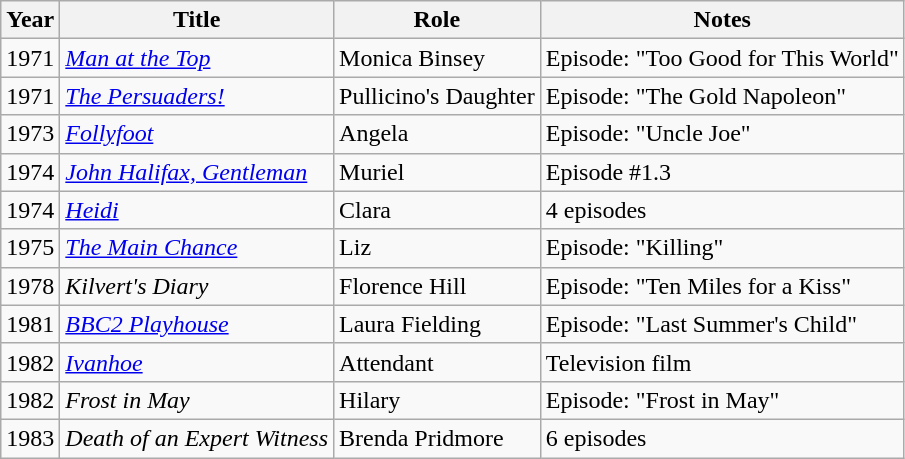<table class="wikitable sortable">
<tr>
<th>Year</th>
<th>Title</th>
<th>Role</th>
<th>Notes</th>
</tr>
<tr>
<td>1971</td>
<td><a href='#'><em>Man at the Top</em></a></td>
<td>Monica Binsey</td>
<td>Episode: "Too Good for This World"</td>
</tr>
<tr>
<td>1971</td>
<td><em><a href='#'>The Persuaders!</a></em></td>
<td>Pullicino's Daughter</td>
<td>Episode: "The Gold Napoleon"</td>
</tr>
<tr>
<td>1973</td>
<td><em><a href='#'>Follyfoot</a></em></td>
<td>Angela</td>
<td>Episode: "Uncle Joe"</td>
</tr>
<tr>
<td>1974</td>
<td><a href='#'><em>John Halifax, Gentleman</em></a></td>
<td>Muriel</td>
<td>Episode #1.3</td>
</tr>
<tr>
<td>1974</td>
<td><a href='#'><em>Heidi</em></a></td>
<td>Clara</td>
<td>4 episodes</td>
</tr>
<tr>
<td>1975</td>
<td><em><a href='#'>The Main Chance</a></em></td>
<td>Liz</td>
<td>Episode: "Killing"</td>
</tr>
<tr>
<td>1978</td>
<td><em>Kilvert's Diary</em></td>
<td>Florence Hill</td>
<td>Episode: "Ten Miles for a Kiss"</td>
</tr>
<tr>
<td>1981</td>
<td><em><a href='#'>BBC2 Playhouse</a></em></td>
<td>Laura Fielding</td>
<td>Episode: "Last Summer's Child"</td>
</tr>
<tr>
<td>1982</td>
<td><a href='#'><em>Ivanhoe</em></a></td>
<td>Attendant</td>
<td>Television film</td>
</tr>
<tr>
<td>1982</td>
<td><em>Frost in May</em></td>
<td>Hilary</td>
<td>Episode: "Frost in May"</td>
</tr>
<tr>
<td>1983</td>
<td><em>Death of an Expert Witness</em></td>
<td>Brenda Pridmore</td>
<td>6 episodes</td>
</tr>
</table>
